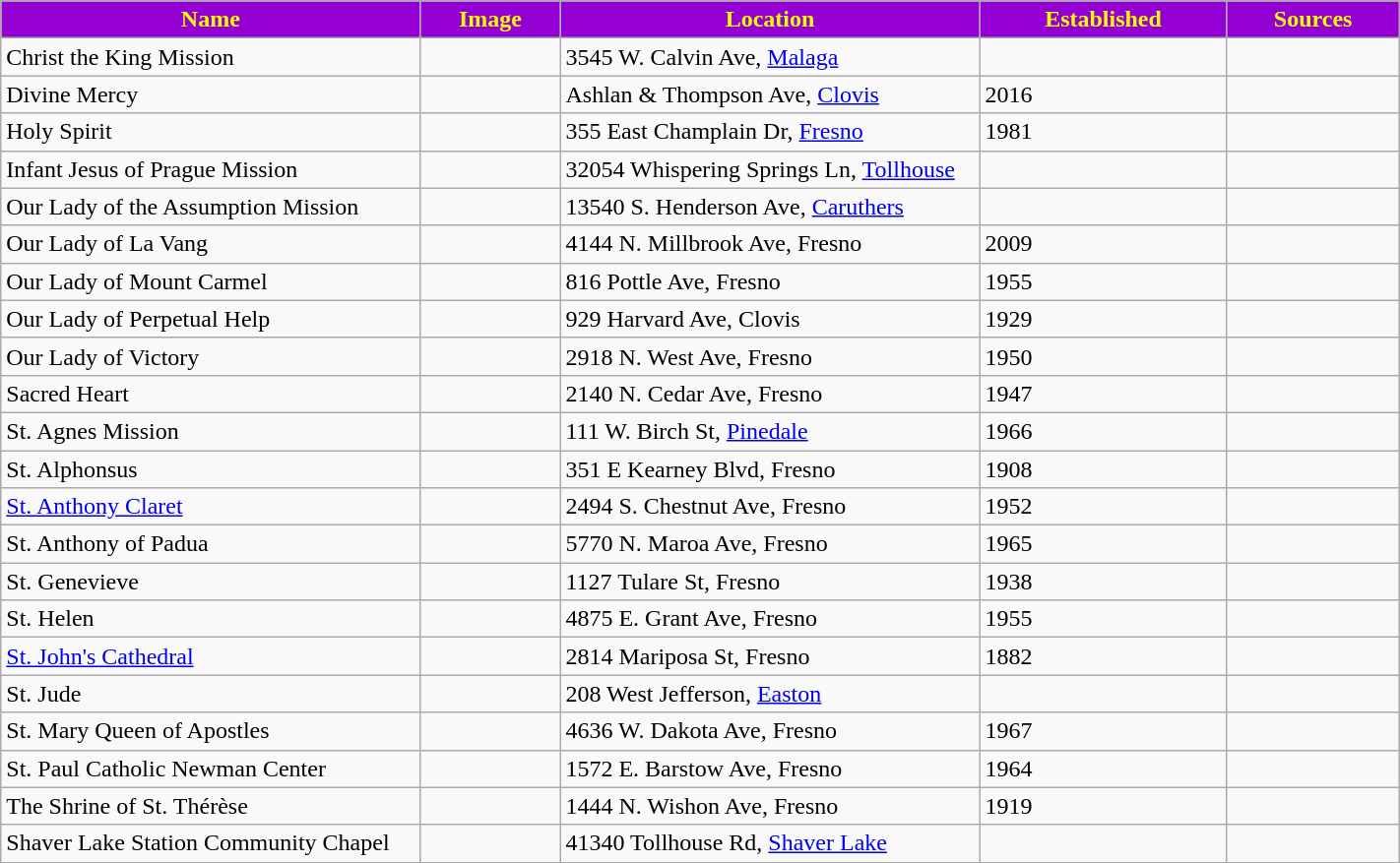<table class="wikitable sortable" style="width:75%">
<tr>
<th style="background:darkviolet; color:yellow;" width="30%"><strong>Name</strong></th>
<th style="background:darkviolet; color:yellow;" width="10%"><strong>Image</strong></th>
<th style="background:darkviolet; color:yellow;" width="30%"><strong>Location</strong></th>
<th style="background:darkviolet; color:yellow;" width="15"><strong>Established</strong></th>
<th style="background:darkviolet; color:yellow;" width="10"><strong>Sources</strong></th>
</tr>
<tr>
<td>Christ the King Mission</td>
<td></td>
<td>3545 W. Calvin Ave, <a href='#'>Malaga</a></td>
<td></td>
<td></td>
</tr>
<tr>
<td>Divine Mercy</td>
<td></td>
<td>Ashlan & Thompson Ave, <a href='#'>Clovis</a></td>
<td>2016</td>
<td></td>
</tr>
<tr>
<td>Holy Spirit</td>
<td></td>
<td>355 East Champlain Dr, <a href='#'>Fresno</a></td>
<td>1981</td>
<td></td>
</tr>
<tr>
<td>Infant Jesus of Prague Mission</td>
<td></td>
<td>32054 Whispering Springs Ln, <a href='#'>Tollhouse</a></td>
<td></td>
<td></td>
</tr>
<tr>
<td>Our Lady of the Assumption Mission</td>
<td></td>
<td>13540 S. Henderson Ave, <a href='#'>Caruthers</a></td>
<td></td>
<td></td>
</tr>
<tr>
<td>Our Lady of La Vang</td>
<td></td>
<td>4144 N. Millbrook Ave, Fresno</td>
<td>2009</td>
<td></td>
</tr>
<tr>
<td>Our Lady of Mount Carmel</td>
<td></td>
<td>816 Pottle Ave, Fresno</td>
<td>1955</td>
<td></td>
</tr>
<tr>
<td>Our Lady of Perpetual Help</td>
<td></td>
<td>929 Harvard Ave, Clovis</td>
<td>1929</td>
<td></td>
</tr>
<tr>
<td>Our Lady of Victory</td>
<td></td>
<td>2918 N. West Ave, Fresno</td>
<td>1950</td>
<td></td>
</tr>
<tr>
<td>Sacred Heart</td>
<td></td>
<td>2140 N. Cedar Ave, Fresno</td>
<td>1947</td>
<td></td>
</tr>
<tr>
<td>St. Agnes Mission</td>
<td></td>
<td>111 W. Birch St, <a href='#'>Pinedale</a></td>
<td>1966</td>
<td></td>
</tr>
<tr>
<td>St. Alphonsus</td>
<td></td>
<td>351 E Kearney Blvd, Fresno</td>
<td>1908</td>
<td></td>
</tr>
<tr>
<td><a href='#'>St. Anthony Claret</a></td>
<td></td>
<td>2494 S. Chestnut Ave, Fresno</td>
<td>1952</td>
<td></td>
</tr>
<tr>
<td>St. Anthony of Padua</td>
<td></td>
<td>5770 N. Maroa Ave, Fresno</td>
<td>1965</td>
<td></td>
</tr>
<tr>
<td>St. Genevieve</td>
<td></td>
<td>1127 Tulare St, Fresno</td>
<td>1938</td>
<td></td>
</tr>
<tr>
<td>St. Helen</td>
<td></td>
<td>4875 E. Grant Ave, Fresno</td>
<td>1955</td>
<td></td>
</tr>
<tr>
<td><a href='#'>St. John's Cathedral</a></td>
<td></td>
<td>2814 Mariposa St, Fresno</td>
<td>1882</td>
<td></td>
</tr>
<tr>
<td>St. Jude</td>
<td></td>
<td>208 West Jefferson, <a href='#'>Easton</a></td>
<td></td>
<td></td>
</tr>
<tr>
<td>St. Mary Queen of Apostles</td>
<td></td>
<td>4636 W. Dakota Ave, Fresno</td>
<td>1967</td>
<td></td>
</tr>
<tr>
<td>St. Paul Catholic Newman Center</td>
<td></td>
<td>1572 E. Barstow Ave, Fresno</td>
<td>1964</td>
<td></td>
</tr>
<tr>
<td>The Shrine of St. Thérèse</td>
<td></td>
<td>1444 N. Wishon Ave, Fresno</td>
<td>1919</td>
<td></td>
</tr>
<tr>
<td>Shaver Lake Station Community Chapel</td>
<td></td>
<td>41340 Tollhouse Rd, <a href='#'>Shaver Lake</a></td>
<td></td>
<td></td>
</tr>
</table>
